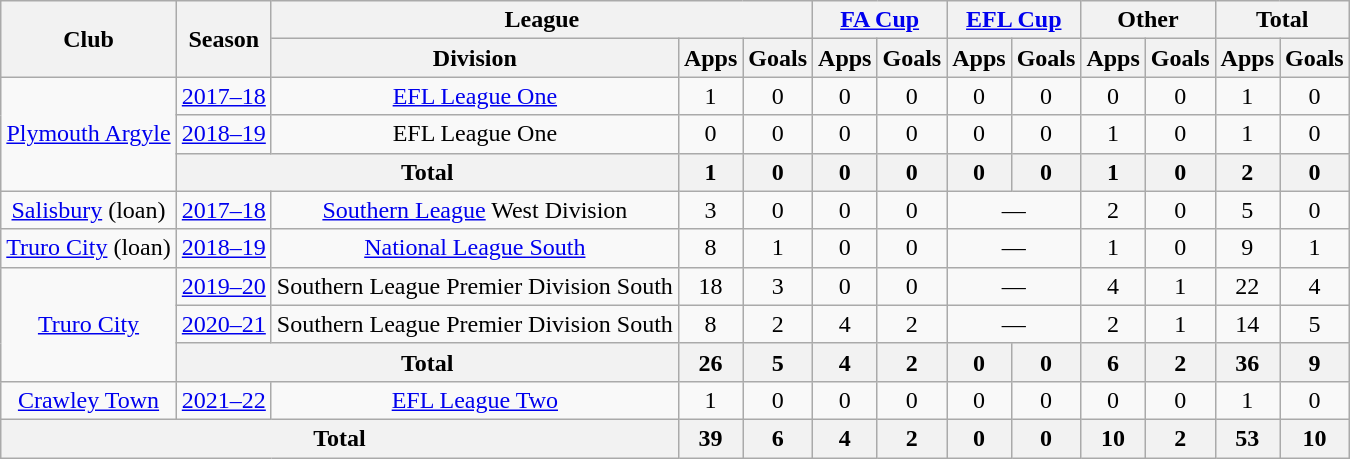<table class="wikitable" style="text-align: center">
<tr>
<th rowspan="2">Club</th>
<th rowspan="2">Season</th>
<th colspan="3">League</th>
<th colspan="2"><a href='#'>FA Cup</a></th>
<th colspan="2"><a href='#'>EFL Cup</a></th>
<th colspan="2">Other</th>
<th colspan="2">Total</th>
</tr>
<tr>
<th>Division</th>
<th>Apps</th>
<th>Goals</th>
<th>Apps</th>
<th>Goals</th>
<th>Apps</th>
<th>Goals</th>
<th>Apps</th>
<th>Goals</th>
<th>Apps</th>
<th>Goals</th>
</tr>
<tr>
<td rowspan="3"><a href='#'>Plymouth Argyle</a></td>
<td><a href='#'>2017–18</a></td>
<td><a href='#'>EFL League One</a></td>
<td>1</td>
<td>0</td>
<td>0</td>
<td>0</td>
<td>0</td>
<td>0</td>
<td>0</td>
<td>0</td>
<td>1</td>
<td>0</td>
</tr>
<tr>
<td><a href='#'>2018–19</a></td>
<td>EFL League One</td>
<td>0</td>
<td>0</td>
<td>0</td>
<td>0</td>
<td>0</td>
<td>0</td>
<td>1</td>
<td>0</td>
<td>1</td>
<td>0</td>
</tr>
<tr>
<th colspan="2">Total</th>
<th>1</th>
<th>0</th>
<th>0</th>
<th>0</th>
<th>0</th>
<th>0</th>
<th>1</th>
<th>0</th>
<th>2</th>
<th>0</th>
</tr>
<tr>
<td><a href='#'>Salisbury</a> (loan)</td>
<td><a href='#'>2017–18</a></td>
<td><a href='#'>Southern League</a> West Division</td>
<td>3</td>
<td>0</td>
<td>0</td>
<td>0</td>
<td colspan="2">—</td>
<td>2</td>
<td>0</td>
<td>5</td>
<td>0</td>
</tr>
<tr>
<td><a href='#'>Truro City</a> (loan)</td>
<td><a href='#'>2018–19</a></td>
<td><a href='#'>National League South</a></td>
<td>8</td>
<td>1</td>
<td>0</td>
<td>0</td>
<td colspan="2">—</td>
<td>1</td>
<td>0</td>
<td>9</td>
<td>1</td>
</tr>
<tr>
<td rowspan="3"><a href='#'>Truro City</a></td>
<td><a href='#'>2019–20</a></td>
<td>Southern League Premier Division South</td>
<td>18</td>
<td>3</td>
<td>0</td>
<td>0</td>
<td colspan="2">—</td>
<td>4</td>
<td>1</td>
<td>22</td>
<td>4</td>
</tr>
<tr>
<td><a href='#'>2020–21</a></td>
<td>Southern League Premier Division South</td>
<td>8</td>
<td>2</td>
<td>4</td>
<td>2</td>
<td colspan="2">—</td>
<td>2</td>
<td>1</td>
<td>14</td>
<td>5</td>
</tr>
<tr>
<th colspan="2">Total</th>
<th>26</th>
<th>5</th>
<th>4</th>
<th>2</th>
<th>0</th>
<th>0</th>
<th>6</th>
<th>2</th>
<th>36</th>
<th>9</th>
</tr>
<tr>
<td><a href='#'>Crawley Town</a></td>
<td><a href='#'>2021–22</a></td>
<td><a href='#'>EFL League Two</a></td>
<td>1</td>
<td>0</td>
<td>0</td>
<td>0</td>
<td>0</td>
<td>0</td>
<td>0</td>
<td>0</td>
<td>1</td>
<td>0</td>
</tr>
<tr>
<th colspan="3">Total</th>
<th>39</th>
<th>6</th>
<th>4</th>
<th>2</th>
<th>0</th>
<th>0</th>
<th>10</th>
<th>2</th>
<th>53</th>
<th>10</th>
</tr>
</table>
